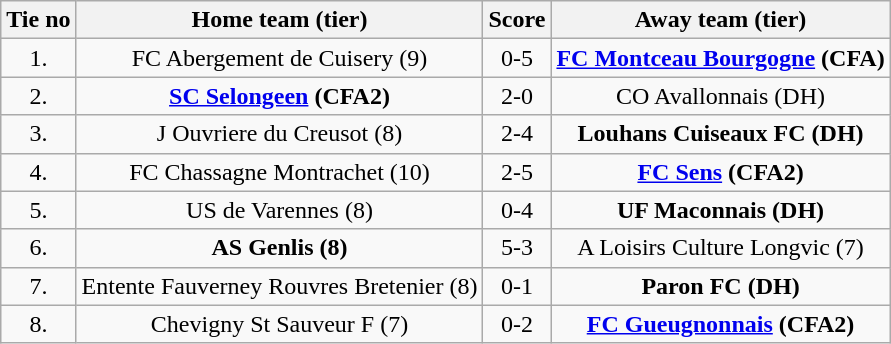<table class="wikitable" style="text-align: center">
<tr>
<th>Tie no</th>
<th>Home team (tier)</th>
<th>Score</th>
<th>Away team (tier)</th>
</tr>
<tr>
<td>1.</td>
<td>FC Abergement de Cuisery (9)</td>
<td>0-5</td>
<td><strong><a href='#'>FC Montceau Bourgogne</a> (CFA)</strong></td>
</tr>
<tr>
<td>2.</td>
<td><strong><a href='#'>SC Selongeen</a> (CFA2)</strong></td>
<td>2-0</td>
<td>CO Avallonnais (DH)</td>
</tr>
<tr>
<td>3.</td>
<td>J Ouvriere du Creusot (8)</td>
<td>2-4</td>
<td><strong>Louhans Cuiseaux FC (DH)</strong></td>
</tr>
<tr>
<td>4.</td>
<td>FC Chassagne Montrachet (10)</td>
<td>2-5</td>
<td><strong><a href='#'>FC Sens</a> (CFA2)</strong></td>
</tr>
<tr>
<td>5.</td>
<td>US de Varennes (8)</td>
<td>0-4</td>
<td><strong>UF Maconnais (DH)</strong></td>
</tr>
<tr>
<td>6.</td>
<td><strong>AS Genlis (8)</strong></td>
<td>5-3</td>
<td>A Loisirs Culture Longvic (7)</td>
</tr>
<tr>
<td>7.</td>
<td>Entente Fauverney Rouvres Bretenier (8)</td>
<td>0-1</td>
<td><strong>Paron FC (DH)</strong></td>
</tr>
<tr>
<td>8.</td>
<td>Chevigny St Sauveur F (7)</td>
<td>0-2</td>
<td><strong><a href='#'>FC Gueugnonnais</a> (CFA2)</strong></td>
</tr>
</table>
